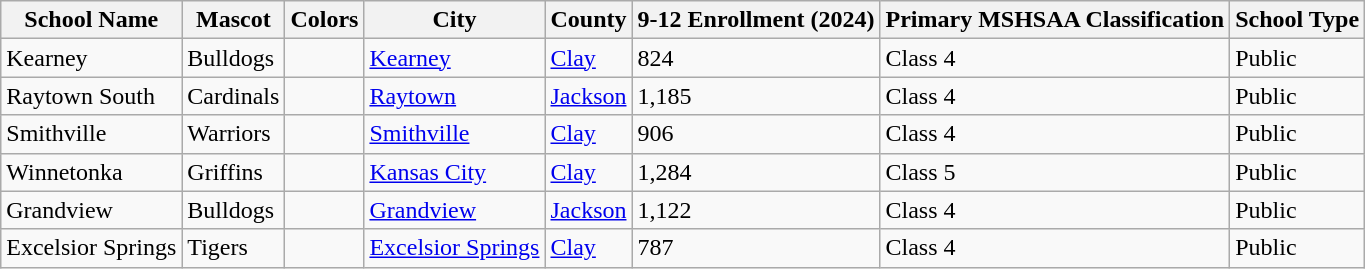<table class="wikitable">
<tr>
<th>School Name</th>
<th>Mascot</th>
<th>Colors</th>
<th>City</th>
<th>County</th>
<th>9-12 Enrollment (2024)</th>
<th>Primary MSHSAA Classification</th>
<th>School Type</th>
</tr>
<tr>
<td>Kearney</td>
<td>Bulldogs</td>
<td> </td>
<td><a href='#'>Kearney</a></td>
<td><a href='#'>Clay</a></td>
<td>824</td>
<td>Class 4</td>
<td>Public</td>
</tr>
<tr>
<td>Raytown South</td>
<td>Cardinals</td>
<td> </td>
<td><a href='#'>Raytown</a></td>
<td><a href='#'>Jackson</a></td>
<td>1,185</td>
<td>Class 4</td>
<td>Public</td>
</tr>
<tr>
<td>Smithville</td>
<td>Warriors</td>
<td> </td>
<td><a href='#'>Smithville</a></td>
<td><a href='#'>Clay</a></td>
<td>906</td>
<td>Class 4</td>
<td>Public</td>
</tr>
<tr>
<td>Winnetonka</td>
<td>Griffins</td>
<td> </td>
<td><a href='#'>Kansas City</a></td>
<td><a href='#'>Clay</a></td>
<td>1,284</td>
<td>Class 5</td>
<td>Public</td>
</tr>
<tr>
<td>Grandview</td>
<td>Bulldogs</td>
<td> </td>
<td><a href='#'>Grandview</a></td>
<td><a href='#'>Jackson</a></td>
<td>1,122</td>
<td>Class 4</td>
<td>Public</td>
</tr>
<tr>
<td>Excelsior Springs</td>
<td>Tigers</td>
<td> </td>
<td><a href='#'>Excelsior Springs</a></td>
<td><a href='#'>Clay</a></td>
<td>787</td>
<td>Class 4</td>
<td>Public</td>
</tr>
</table>
